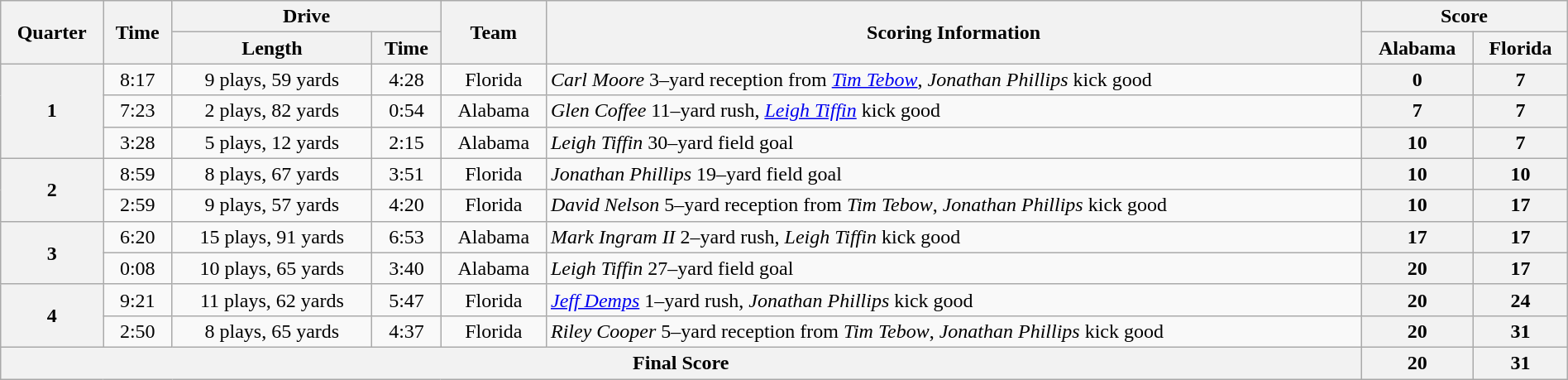<table class=wikitable style="text-align:center;" width=100%>
<tr>
<th rowspan=2>Quarter</th>
<th rowspan=2>Time</th>
<th colspan=2>Drive</th>
<th rowspan=2>Team</th>
<th rowspan=2>Scoring Information</th>
<th colspan=2>Score</th>
</tr>
<tr>
<th>Length</th>
<th>Time</th>
<th>Alabama</th>
<th>Florida</th>
</tr>
<tr>
<th rowspan=3>1</th>
<td>8:17</td>
<td>9 plays, 59 yards</td>
<td>4:28</td>
<td>Florida</td>
<td align=left><em>Carl Moore</em> 3–yard reception from <em><a href='#'>Tim Tebow</a></em>, <em>Jonathan Phillips</em> kick good</td>
<th>0</th>
<th>7</th>
</tr>
<tr>
<td>7:23</td>
<td>2 plays, 82 yards</td>
<td>0:54</td>
<td>Alabama</td>
<td align=left><em>Glen Coffee</em> 11–yard rush, <em><a href='#'>Leigh Tiffin</a></em> kick good</td>
<th>7</th>
<th>7</th>
</tr>
<tr>
<td>3:28</td>
<td>5 plays, 12 yards</td>
<td>2:15</td>
<td>Alabama</td>
<td align=left><em>Leigh Tiffin</em> 30–yard field goal</td>
<th>10</th>
<th>7</th>
</tr>
<tr>
<th rowspan=2>2</th>
<td>8:59</td>
<td>8 plays, 67 yards</td>
<td>3:51</td>
<td>Florida</td>
<td align=left><em>Jonathan Phillips</em> 19–yard field goal</td>
<th>10</th>
<th>10</th>
</tr>
<tr>
<td>2:59</td>
<td>9 plays, 57 yards</td>
<td>4:20</td>
<td>Florida</td>
<td align=left><em>David Nelson</em> 5–yard reception from <em>Tim Tebow</em>, <em>Jonathan Phillips</em> kick good</td>
<th>10</th>
<th>17</th>
</tr>
<tr>
<th rowspan=2>3</th>
<td>6:20</td>
<td>15 plays, 91 yards</td>
<td>6:53</td>
<td>Alabama</td>
<td align=left><em>Mark Ingram II</em> 2–yard rush, <em>Leigh Tiffin</em> kick good</td>
<th>17</th>
<th>17</th>
</tr>
<tr>
<td>0:08</td>
<td>10 plays, 65 yards</td>
<td>3:40</td>
<td>Alabama</td>
<td align=left><em>Leigh Tiffin</em> 27–yard field goal</td>
<th>20</th>
<th>17</th>
</tr>
<tr>
<th rowspan=2>4</th>
<td>9:21</td>
<td>11 plays, 62 yards</td>
<td>5:47</td>
<td>Florida</td>
<td align=left><em><a href='#'>Jeff Demps</a></em> 1–yard rush, <em>Jonathan Phillips</em> kick good</td>
<th>20</th>
<th>24</th>
</tr>
<tr>
<td>2:50</td>
<td>8 plays, 65 yards</td>
<td>4:37</td>
<td>Florida</td>
<td align=left><em>Riley Cooper</em> 5–yard reception from <em>Tim Tebow</em>, <em>Jonathan Phillips</em> kick good</td>
<th>20</th>
<th>31</th>
</tr>
<tr>
<th colspan=6>Final Score</th>
<th>20</th>
<th>31</th>
</tr>
</table>
